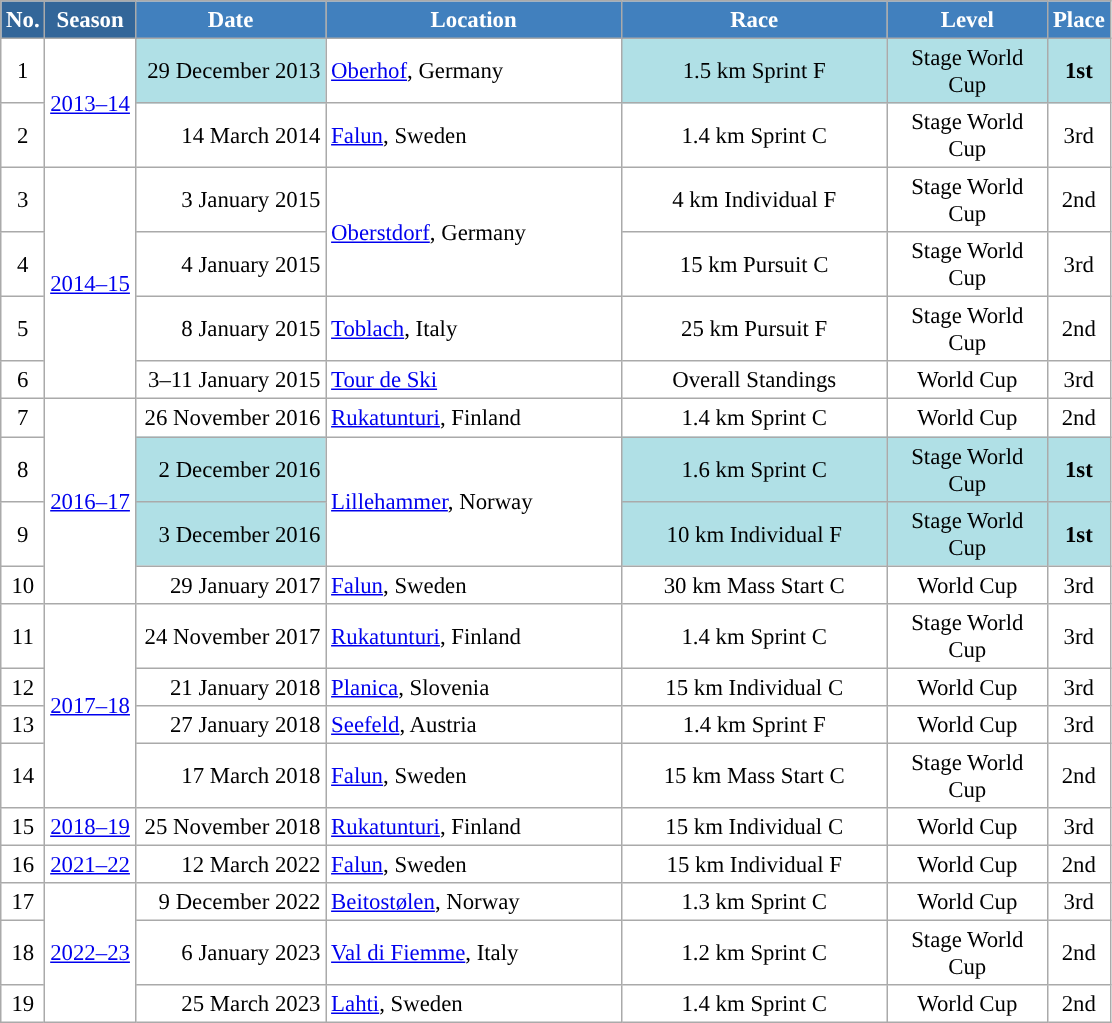<table class="wikitable sortable" style="font-size:95%; text-align:center; border:grey solid 1px; border-collapse:collapse; background:#ffffff;">
<tr style="background:#efefef;">
<th style="background-color:#369; color:white;">No.</th>
<th style="background-color:#369; color:white;">Season</th>
<th style="background-color:#4180be; color:white; width:120px;">Date</th>
<th style="background-color:#4180be; color:white; width:190px;">Location</th>
<th style="background-color:#4180be; color:white; width:170px;">Race</th>
<th style="background-color:#4180be; color:white; width:100px;">Level</th>
<th style="background-color:#4180be; color:white;">Place</th>
</tr>
<tr>
<td align=center>1</td>
<td rowspan=2 align=center><a href='#'>2013–14</a></td>
<td bgcolor="#BOEOE6" align=right>29 December 2013</td>
<td align=left> <a href='#'>Oberhof</a>, Germany</td>
<td bgcolor="#BOEOE6">1.5 km Sprint F</td>
<td bgcolor="#BOEOE6">Stage World Cup</td>
<td bgcolor="#BOEOE6"><strong>1st</strong></td>
</tr>
<tr>
<td align=center>2</td>
<td align=right>14 March 2014</td>
<td align=left> <a href='#'>Falun</a>, Sweden</td>
<td>1.4 km Sprint C</td>
<td>Stage World Cup</td>
<td>3rd</td>
</tr>
<tr>
<td align=center>3</td>
<td rowspan=4 align=center><a href='#'>2014–15</a></td>
<td align=right>3 January 2015</td>
<td rowspan=2 align=left> <a href='#'>Oberstdorf</a>, Germany</td>
<td>4 km Individual F</td>
<td>Stage World Cup</td>
<td>2nd</td>
</tr>
<tr>
<td align=center>4</td>
<td align=right>4 January 2015</td>
<td>15 km Pursuit C</td>
<td>Stage World Cup</td>
<td>3rd</td>
</tr>
<tr>
<td align=center>5</td>
<td align=right>8 January 2015</td>
<td align=left> <a href='#'>Toblach</a>, Italy</td>
<td>25 km Pursuit F</td>
<td>Stage World Cup</td>
<td>2nd</td>
</tr>
<tr>
<td align=center>6</td>
<td align=right>3–11 January 2015</td>
<td align=left> <a href='#'>Tour de Ski</a></td>
<td>Overall Standings</td>
<td>World Cup</td>
<td>3rd</td>
</tr>
<tr>
<td align=center>7</td>
<td rowspan=4 align=center><a href='#'>2016–17</a></td>
<td align=right>26 November 2016</td>
<td align=left> <a href='#'>Rukatunturi</a>, Finland</td>
<td>1.4 km Sprint C</td>
<td>World Cup</td>
<td>2nd</td>
</tr>
<tr>
<td align=center>8</td>
<td bgcolor="#BOEOE6" align=right>2 December 2016</td>
<td rowspan=2  align=left> <a href='#'>Lillehammer</a>, Norway</td>
<td bgcolor="#BOEOE6" align=center>1.6 km Sprint C</td>
<td bgcolor="#BOEOE6">Stage World Cup</td>
<td bgcolor="#BOEOE6"><strong>1st</strong></td>
</tr>
<tr>
<td align=center>9</td>
<td bgcolor="#BOEOE6" align=right>3 December 2016</td>
<td bgcolor="#BOEOE6" align=center>10 km Individual F</td>
<td bgcolor="#BOEOE6">Stage World Cup</td>
<td bgcolor="#BOEOE6"><strong>1st</strong></td>
</tr>
<tr>
<td align=center>10</td>
<td align=right>29 January 2017</td>
<td align=left> <a href='#'>Falun</a>, Sweden</td>
<td>30 km Mass Start C</td>
<td>World Cup</td>
<td>3rd</td>
</tr>
<tr>
<td align=center>11</td>
<td rowspan=4 align=center><a href='#'>2017–18</a></td>
<td align=right>24 November 2017</td>
<td align=left> <a href='#'>Rukatunturi</a>, Finland</td>
<td>1.4 km Sprint C</td>
<td>Stage World Cup</td>
<td>3rd</td>
</tr>
<tr>
<td align=center>12</td>
<td align=right>21 January 2018</td>
<td align=left> <a href='#'>Planica</a>, Slovenia</td>
<td>15 km Individual C</td>
<td>World Cup</td>
<td>3rd</td>
</tr>
<tr>
<td align=center>13</td>
<td align=right>27 January 2018</td>
<td align=left> <a href='#'>Seefeld</a>, Austria</td>
<td>1.4 km Sprint F</td>
<td>World Cup</td>
<td>3rd</td>
</tr>
<tr>
<td align=center>14</td>
<td align=right>17 March 2018</td>
<td align=left> <a href='#'>Falun</a>, Sweden</td>
<td>15 km Mass Start C</td>
<td>Stage World Cup</td>
<td>2nd</td>
</tr>
<tr>
<td align=center>15</td>
<td rowspan=1 align=center><a href='#'>2018–19</a></td>
<td align=right>25 November 2018</td>
<td align=left> <a href='#'>Rukatunturi</a>, Finland</td>
<td>15 km Individual C</td>
<td>World Cup</td>
<td>3rd</td>
</tr>
<tr>
<td align=center>16</td>
<td rowspan=1 align=center><a href='#'>2021–22</a></td>
<td align=right>12 March 2022</td>
<td align=left> <a href='#'>Falun</a>, Sweden</td>
<td>15 km Individual F</td>
<td>World Cup</td>
<td>2nd</td>
</tr>
<tr>
<td align=center>17</td>
<td rowspan=3 align=center><a href='#'>2022–23</a></td>
<td align=right>9 December 2022</td>
<td align=left> <a href='#'>Beitostølen</a>, Norway</td>
<td>1.3 km Sprint C</td>
<td>World Cup</td>
<td>3rd</td>
</tr>
<tr>
<td align=center>18</td>
<td align=right>6 January 2023</td>
<td align=left> <a href='#'>Val di Fiemme</a>, Italy</td>
<td>1.2 km Sprint C</td>
<td>Stage World Cup</td>
<td>2nd</td>
</tr>
<tr>
<td align=center>19</td>
<td align=right>25 March 2023</td>
<td align=left> <a href='#'>Lahti</a>, Sweden</td>
<td>1.4 km Sprint C</td>
<td>World Cup</td>
<td>2nd</td>
</tr>
</table>
